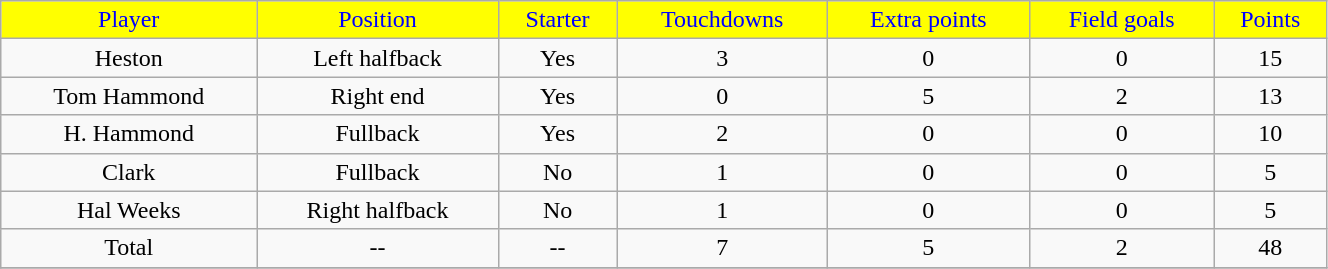<table class="wikitable" width="70%">
<tr align="center"  style="background:yellow;color:blue;">
<td>Player</td>
<td>Position</td>
<td>Starter</td>
<td>Touchdowns</td>
<td>Extra points</td>
<td>Field goals</td>
<td>Points</td>
</tr>
<tr align="center" bgcolor="">
<td>Heston</td>
<td>Left halfback</td>
<td>Yes</td>
<td>3</td>
<td>0</td>
<td>0</td>
<td>15</td>
</tr>
<tr align="center" bgcolor="">
<td>Tom Hammond</td>
<td>Right end</td>
<td>Yes</td>
<td>0</td>
<td>5</td>
<td>2</td>
<td>13</td>
</tr>
<tr align="center" bgcolor="">
<td>H. Hammond</td>
<td>Fullback</td>
<td>Yes</td>
<td>2</td>
<td>0</td>
<td>0</td>
<td>10</td>
</tr>
<tr align="center" bgcolor="">
<td>Clark</td>
<td>Fullback</td>
<td>No</td>
<td>1</td>
<td>0</td>
<td>0</td>
<td>5</td>
</tr>
<tr align="center" bgcolor="">
<td>Hal Weeks</td>
<td>Right halfback</td>
<td>No</td>
<td>1</td>
<td>0</td>
<td>0</td>
<td>5</td>
</tr>
<tr align="center" bgcolor="">
<td>Total</td>
<td>--</td>
<td>--</td>
<td>7</td>
<td>5</td>
<td>2</td>
<td>48</td>
</tr>
<tr align="center" bgcolor="">
</tr>
</table>
